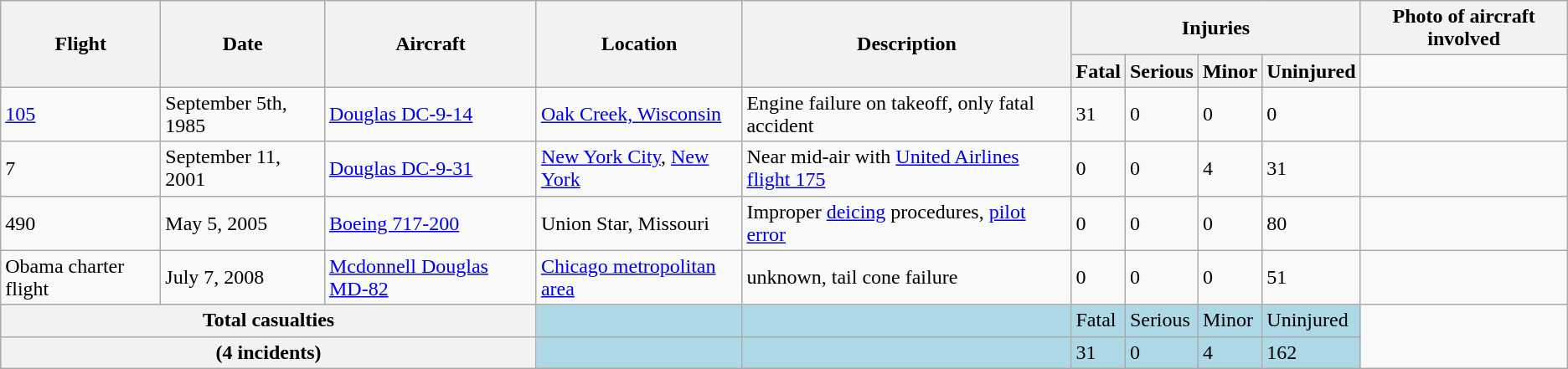<table class="collapsible wikitable toccolours">
<tr>
<th rowspan="2">Flight</th>
<th rowspan="2">Date</th>
<th rowspan="2">Aircraft</th>
<th rowspan="2">Location</th>
<th rowspan="2">Description</th>
<th colspan="4">Injuries</th>
<th colspan-"10">Photo of aircraft involved</th>
</tr>
<tr>
<th>Fatal</th>
<th>Serious</th>
<th>Minor</th>
<th>Uninjured</th>
</tr>
<tr>
<td><a href='#'>105</a></td>
<td>September 5th, 1985</td>
<td><a href='#'>Douglas DC-9-14</a></td>
<td><a href='#'>Oak Creek, Wisconsin</a></td>
<td>Engine failure on takeoff, only fatal accident</td>
<td>31</td>
<td>0</td>
<td>0</td>
<td>0</td>
<td></td>
</tr>
<tr>
<td>7</td>
<td>September 11, 2001</td>
<td><a href='#'>Douglas DC-9-31</a></td>
<td><a href='#'>New York City</a>, <a href='#'>New York</a></td>
<td>Near mid-air with <a href='#'>United Airlines flight 175</a></td>
<td>0</td>
<td>0</td>
<td>4</td>
<td>31</td>
<td></td>
</tr>
<tr>
<td>490</td>
<td>May 5, 2005</td>
<td><a href='#'>Boeing 717-200</a></td>
<td>Union Star, Missouri</td>
<td>Improper <a href='#'>deicing</a> procedures, <a href='#'>pilot error</a></td>
<td>0</td>
<td>0</td>
<td>0</td>
<td>80</td>
<td><br></td>
</tr>
<tr>
<td>Obama charter flight </td>
<td>July 7, 2008</td>
<td><a href='#'>Mcdonnell Douglas MD-82</a></td>
<td><a href='#'>Chicago metropolitan area</a></td>
<td>unknown, tail cone failure</td>
<td>0</td>
<td>0</td>
<td>0</td>
<td>51</td>
<td></td>
</tr>
<tr style="background:lightblue;">
<th colspan="3"><strong>Total casualties</strong></th>
<td></td>
<td></td>
<td>Fatal</td>
<td>Serious</td>
<td>Minor</td>
<td>Uninjured</td>
</tr>
<tr style="background:lightblue;">
<th colspan="3">(4 incidents)</th>
<td></td>
<td></td>
<td>31</td>
<td>0</td>
<td>4</td>
<td>162</td>
</tr>
</table>
